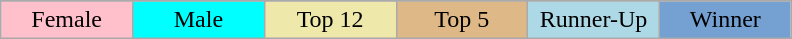<table class="wikitable" style="margin:1em auto; text-align:center;">
<tr>
</tr>
<tr>
<td style="background:pink;" width="15%">Female</td>
<td style="background:cyan;" width="15%">Male</td>
<td style="background:palegoldenrod;" width="15%">Top 12</td>
<td style="background:#DEB887" width="15%">Top 5</td>
<td style="background:lightblue" width="15%">Runner-Up</td>
<td style="background:#75A1D2" width="15%">Winner</td>
</tr>
</table>
